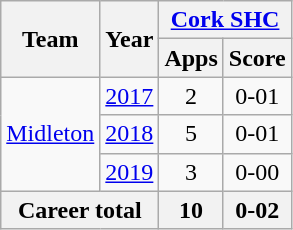<table class="wikitable" style="text-align:center">
<tr>
<th rowspan="2">Team</th>
<th rowspan="2">Year</th>
<th colspan="2"><a href='#'>Cork SHC</a></th>
</tr>
<tr>
<th>Apps</th>
<th>Score</th>
</tr>
<tr>
<td rowspan="3"><a href='#'>Midleton</a></td>
<td><a href='#'>2017</a></td>
<td>2</td>
<td>0-01</td>
</tr>
<tr>
<td><a href='#'>2018</a></td>
<td>5</td>
<td>0-01</td>
</tr>
<tr>
<td><a href='#'>2019</a></td>
<td>3</td>
<td>0-00</td>
</tr>
<tr>
<th colspan="2">Career total</th>
<th>10</th>
<th>0-02</th>
</tr>
</table>
